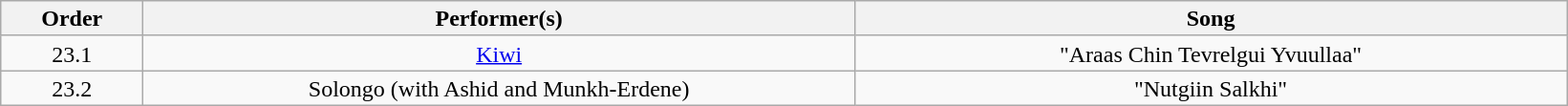<table class="wikitable" style="text-align:center; line-height:17px;">
<tr>
<th width="05%">Order</th>
<th width="25%">Performer(s)</th>
<th width="25%">Song</th>
</tr>
<tr>
<td>23.1</td>
<td><a href='#'>Kiwi</a></td>
<td>"Araas Chin Tevrelgui Yvuullaa"</td>
</tr>
<tr>
<td>23.2</td>
<td>Solongo (with Ashid and Munkh-Erdene)</td>
<td>"Nutgiin Salkhi"</td>
</tr>
</table>
